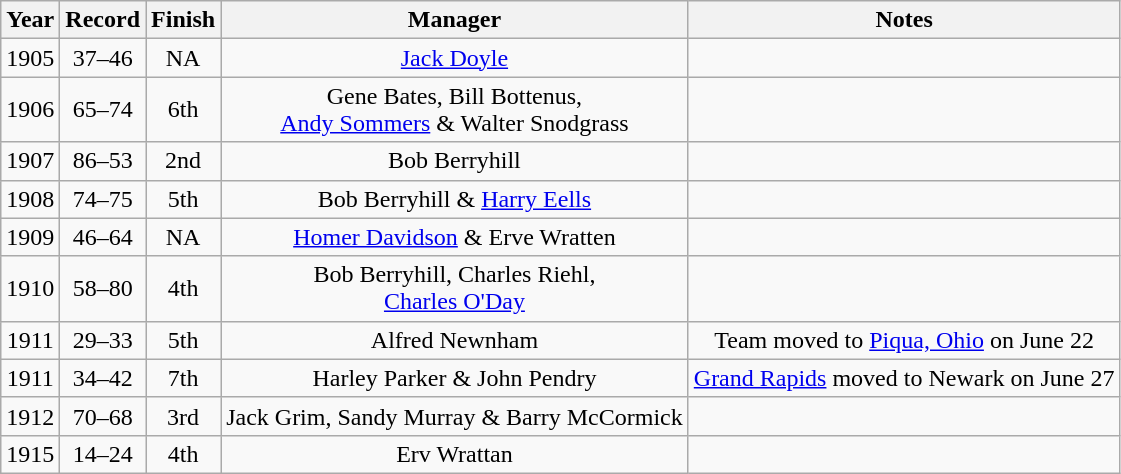<table class="wikitable">
<tr>
<th>Year</th>
<th>Record</th>
<th>Finish</th>
<th>Manager</th>
<th>Notes</th>
</tr>
<tr align=center>
<td>1905</td>
<td>37–46</td>
<td>NA</td>
<td><a href='#'>Jack Doyle</a></td>
<td></td>
</tr>
<tr align=center>
<td>1906</td>
<td>65–74</td>
<td>6th</td>
<td>Gene Bates, Bill Bottenus, <br><a href='#'>Andy Sommers</a> & Walter Snodgrass</td>
<td></td>
</tr>
<tr align=center>
<td>1907</td>
<td>86–53</td>
<td>2nd</td>
<td>Bob Berryhill</td>
<td></td>
</tr>
<tr align=center>
<td>1908</td>
<td>74–75</td>
<td>5th</td>
<td>Bob Berryhill & <a href='#'>Harry Eells</a></td>
<td></td>
</tr>
<tr align=center>
<td>1909</td>
<td>46–64</td>
<td>NA</td>
<td><a href='#'>Homer Davidson</a> & Erve Wratten</td>
<td></td>
</tr>
<tr align=center>
<td>1910</td>
<td>58–80</td>
<td>4th</td>
<td>Bob Berryhill, Charles Riehl,<br> <a href='#'>Charles O'Day</a></td>
<td></td>
</tr>
<tr align=center>
<td>1911</td>
<td>29–33</td>
<td>5th</td>
<td>Alfred Newnham</td>
<td>Team moved to <a href='#'>Piqua, Ohio</a> on June 22</td>
</tr>
<tr align=center>
<td>1911</td>
<td>34–42</td>
<td>7th</td>
<td>Harley Parker & John Pendry</td>
<td><a href='#'>Grand Rapids</a> moved to Newark on June 27</td>
</tr>
<tr align=center>
<td>1912</td>
<td>70–68</td>
<td>3rd</td>
<td>Jack Grim, Sandy Murray & Barry McCormick</td>
<td></td>
</tr>
<tr align=center>
<td>1915</td>
<td>14–24</td>
<td>4th</td>
<td>Erv Wrattan</td>
<td></td>
</tr>
</table>
